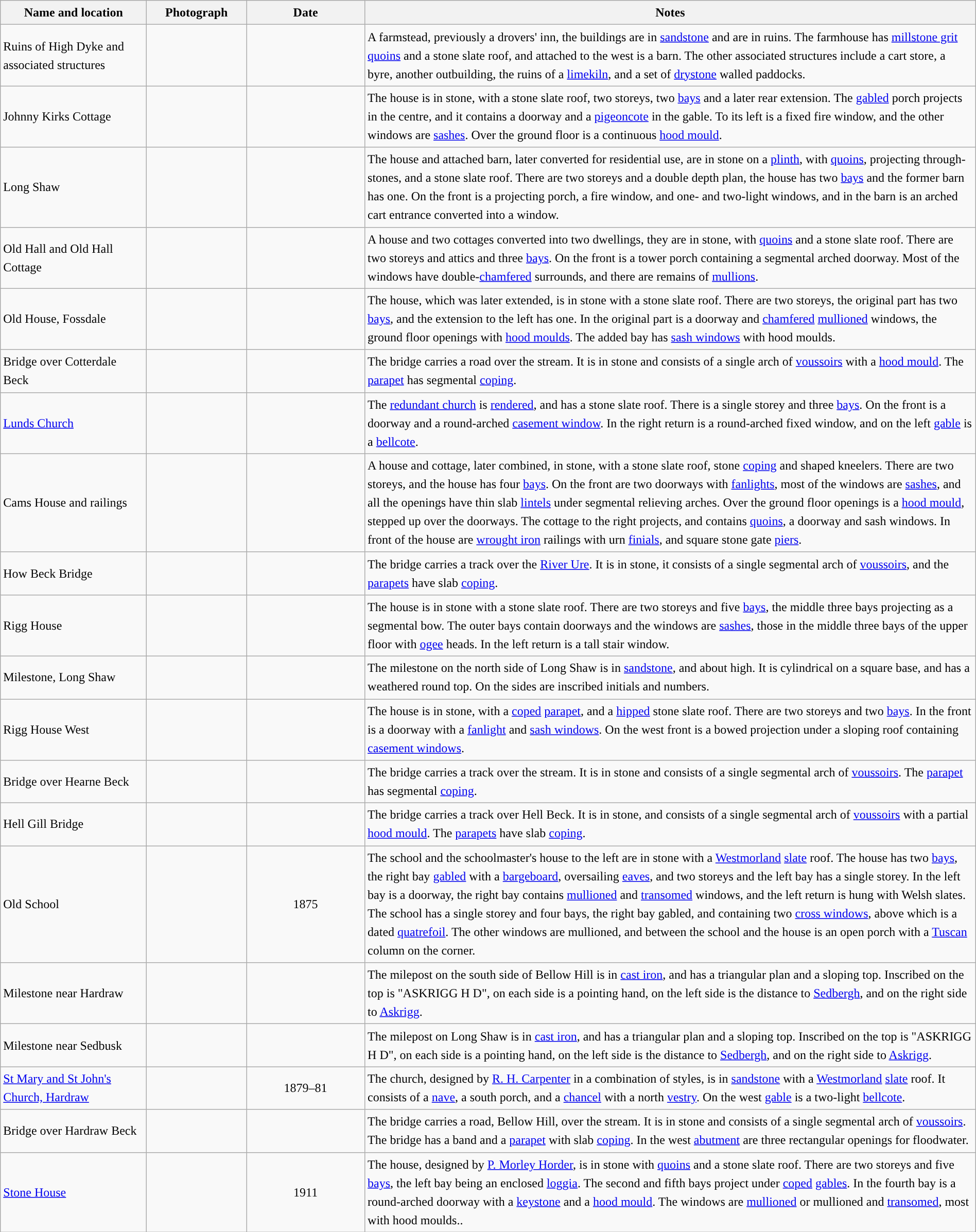<table class="wikitable sortable plainrowheaders" style="width:100%;border:0px;text-align:left;line-height:150%;">
<tr>
<th scope="col"  style="width:150px">Name and location</th>
<th scope="col"  style="width:100px" class="unsortable">Photograph</th>
<th scope="col"  style="width:120px">Date</th>
<th scope="col"  style="width:650px" class ="unsortable">Notes</th>
</tr>
<tr>
<td>Ruins of High Dyke and associated structures<br><small></small></td>
<td></td>
<td align="center"></td>
<td>A farmstead, previously a drovers' inn, the buildings are in <a href='#'>sandstone</a> and are in ruins. The farmhouse has <a href='#'>millstone grit</a> <a href='#'>quoins</a> and a stone slate roof, and attached to the west is a barn. The other associated structures include a cart store, a byre, another outbuilding, the ruins of a <a href='#'>limekiln</a>, and a set of <a href='#'>drystone</a> walled paddocks.</td>
</tr>
<tr>
<td>Johnny Kirks Cottage<br><small></small></td>
<td></td>
<td align="center"></td>
<td>The house is in stone, with a stone slate roof, two storeys, two <a href='#'>bays</a> and a later rear extension. The <a href='#'>gabled</a> porch projects in the centre, and it contains a doorway  and a <a href='#'>pigeoncote</a> in the gable. To its left is a fixed fire window, and the other windows are <a href='#'>sashes</a>. Over the ground floor is a continuous <a href='#'>hood mould</a>.</td>
</tr>
<tr>
<td>Long Shaw<br><small></small></td>
<td></td>
<td align="center"></td>
<td>The house and attached barn, later converted for residential use, are in stone on a <a href='#'>plinth</a>, with <a href='#'>quoins</a>, projecting through-stones, and a stone slate roof.  There are two storeys and a double depth plan, the house has two <a href='#'>bays</a> and the former barn has one. On the front is a projecting porch, a fire window, and one- and two-light windows, and in the barn is an arched cart entrance converted into a window.</td>
</tr>
<tr>
<td>Old Hall and Old Hall Cottage<br><small></small></td>
<td></td>
<td align="center"></td>
<td>A house and two cottages converted into two dwellings, they are in stone, with <a href='#'>quoins</a> and a stone slate roof. There are two storeys and attics and three <a href='#'>bays</a>. On the front is a tower porch containing a segmental arched doorway. Most of the windows have double-<a href='#'>chamfered</a> surrounds, and there are remains of <a href='#'>mullions</a>.</td>
</tr>
<tr>
<td>Old House, Fossdale<br><small></small></td>
<td></td>
<td align="center"></td>
<td>The house, which was later extended, is in stone with a stone slate roof. There are two storeys, the original part has two <a href='#'>bays</a>, and the extension to the left has one. In the original part is a doorway and <a href='#'>chamfered</a> <a href='#'>mullioned</a> windows, the ground floor openings with <a href='#'>hood moulds</a>. The added bay has <a href='#'>sash windows</a> with hood moulds.</td>
</tr>
<tr>
<td>Bridge over Cotterdale Beck<br><small></small></td>
<td></td>
<td align="center"></td>
<td>The bridge carries a road over the stream. It is in stone and consists of a single arch of <a href='#'>voussoirs</a> with a <a href='#'>hood mould</a>. The <a href='#'>parapet</a> has segmental <a href='#'>coping</a>.</td>
</tr>
<tr>
<td><a href='#'>Lunds Church</a><br><small></small></td>
<td></td>
<td align="center"></td>
<td>The <a href='#'>redundant church</a> is <a href='#'>rendered</a>, and has a stone slate roof. There is a single storey and three <a href='#'>bays</a>. On the front is a doorway and a round-arched <a href='#'>casement window</a>. In the right return is a round-arched fixed window, and on the left <a href='#'>gable</a> is a <a href='#'>bellcote</a>.</td>
</tr>
<tr>
<td>Cams House and railings<br><small></small></td>
<td></td>
<td align="center"></td>
<td>A house and cottage, later combined, in stone, with a stone slate roof, stone <a href='#'>coping</a> and shaped kneelers. There are two storeys, and the house has four <a href='#'>bays</a>. On the front are two doorways with <a href='#'>fanlights</a>, most of the windows are <a href='#'>sashes</a>, and all the openings have thin slab <a href='#'>lintels</a> under segmental relieving arches. Over the ground floor openings is a <a href='#'>hood mould</a>, stepped up over the doorways. The cottage to the right projects, and contains <a href='#'>quoins</a>, a doorway and sash windows. In front of the house are <a href='#'>wrought iron</a> railings with urn <a href='#'>finials</a>, and square stone gate <a href='#'>piers</a>.</td>
</tr>
<tr>
<td>How Beck Bridge<br><small></small></td>
<td></td>
<td align="center"></td>
<td>The bridge carries a track over the <a href='#'>River Ure</a>. It is in stone, it consists of a single segmental arch of <a href='#'>voussoirs</a>, and the <a href='#'>parapets</a> have slab <a href='#'>coping</a>.</td>
</tr>
<tr>
<td>Rigg House<br><small></small></td>
<td></td>
<td align="center"></td>
<td>The house is in stone with a stone slate roof. There are two storeys and five <a href='#'>bays</a>, the middle three bays projecting as a segmental bow. The outer bays contain doorways and the windows are <a href='#'>sashes</a>, those in the middle three bays of the upper floor with <a href='#'>ogee</a> heads. In the left return is a tall stair window.</td>
</tr>
<tr>
<td>Milestone, Long Shaw<br><small></small></td>
<td></td>
<td align="center"></td>
<td>The milestone on the north side of Long Shaw is in <a href='#'>sandstone</a>, and about  high. It is cylindrical on a square base, and has a weathered round top. On the sides are inscribed initials and numbers.</td>
</tr>
<tr>
<td>Rigg House West<br><small></small></td>
<td></td>
<td align="center"></td>
<td>The house is in stone, with a <a href='#'>coped</a> <a href='#'>parapet</a>, and a <a href='#'>hipped</a> stone slate roof. There are two storeys and two <a href='#'>bays</a>. In the front is a doorway with a <a href='#'>fanlight</a> and <a href='#'>sash windows</a>. On the west front is a bowed projection under a sloping roof containing <a href='#'>casement windows</a>.</td>
</tr>
<tr>
<td>Bridge over Hearne Beck<br><small></small></td>
<td></td>
<td align="center"></td>
<td>The bridge carries a track over the stream. It is in stone and consists of a single segmental arch of <a href='#'>voussoirs</a>. The <a href='#'>parapet</a> has segmental <a href='#'>coping</a>.</td>
</tr>
<tr>
<td>Hell Gill Bridge<br><small></small></td>
<td></td>
<td align="center"></td>
<td>The bridge carries a track over Hell Beck. It is in stone, and consists of a single segmental arch of <a href='#'>voussoirs</a> with a partial <a href='#'>hood mould</a>. The <a href='#'>parapets</a> have slab <a href='#'>coping</a>.</td>
</tr>
<tr>
<td>Old School<br><small></small></td>
<td></td>
<td align="center">1875</td>
<td>The school and the schoolmaster's house to the left are in stone with a <a href='#'>Westmorland</a> <a href='#'>slate</a> roof. The house has two <a href='#'>bays</a>, the right bay <a href='#'>gabled</a> with a <a href='#'>bargeboard</a>, oversailing <a href='#'>eaves</a>, and two storeys and the left bay has a single storey. In the left bay is a doorway, the right bay contains <a href='#'>mullioned</a> and <a href='#'>transomed</a> windows, and the left return is hung with Welsh slates. The school has a single storey and four bays, the right bay gabled, and containing two <a href='#'>cross windows</a>, above which is a dated <a href='#'>quatrefoil</a>. The other windows are mullioned, and between the school and the house is an open porch with a <a href='#'>Tuscan</a> column on the corner.</td>
</tr>
<tr>
<td>Milestone near Hardraw<br><small></small></td>
<td></td>
<td align="center"></td>
<td>The milepost on the south side of Bellow Hill is in <a href='#'>cast iron</a>, and has a triangular plan and a sloping top. Inscribed on the top is "ASKRIGG H D", on each side is a pointing hand, on the left side is the distance to <a href='#'>Sedbergh</a>, and on the right side to <a href='#'>Askrigg</a>.</td>
</tr>
<tr>
<td>Milestone near Sedbusk<br><small></small></td>
<td></td>
<td align="center"></td>
<td>The milepost on Long Shaw is in <a href='#'>cast iron</a>, and has a triangular plan and a sloping top. Inscribed on the top is "ASKRIGG H D", on each side is a pointing hand, on the left side is the distance to <a href='#'>Sedbergh</a>, and on the right side to <a href='#'>Askrigg</a>.</td>
</tr>
<tr>
<td><a href='#'>St Mary and St John's Church, Hardraw</a><br><small></small></td>
<td></td>
<td align="center">1879–81</td>
<td>The church, designed by <a href='#'>R. H. Carpenter</a> in a combination of styles, is in <a href='#'>sandstone</a> with a <a href='#'>Westmorland</a> <a href='#'>slate</a> roof. It consists of a <a href='#'>nave</a>, a south porch, and a <a href='#'>chancel</a> with a north <a href='#'>vestry</a>.  On the west <a href='#'>gable</a> is a two-light <a href='#'>bellcote</a>.</td>
</tr>
<tr>
<td>Bridge over Hardraw Beck<br><small></small></td>
<td></td>
<td align="center"></td>
<td>The bridge carries a road, Bellow Hill, over the stream. It is in stone and consists of a single segmental arch of <a href='#'>voussoirs</a>. The bridge has a band and a <a href='#'>parapet</a> with slab <a href='#'>coping</a>. In the west <a href='#'>abutment</a> are three rectangular openings for floodwater.</td>
</tr>
<tr>
<td><a href='#'>Stone House</a><br><small></small></td>
<td></td>
<td align="center">1911</td>
<td>The house, designed by <a href='#'>P. Morley Horder</a>, is in stone with <a href='#'>quoins</a> and a stone slate roof. There are two storeys and five <a href='#'>bays</a>, the left bay being an enclosed <a href='#'>loggia</a>. The second and fifth bays project under <a href='#'>coped</a> <a href='#'>gables</a>. In the fourth bay is a round-arched doorway with a <a href='#'>keystone</a> and a <a href='#'>hood mould</a>. The windows are <a href='#'>mullioned</a> or mullioned and <a href='#'>transomed</a>, most with hood moulds..</td>
</tr>
<tr>
</tr>
</table>
